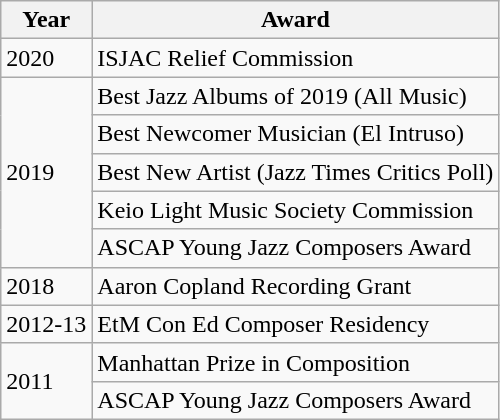<table class="wikitable">
<tr>
<th>Year</th>
<th>Award</th>
</tr>
<tr>
<td>2020</td>
<td>ISJAC Relief Commission</td>
</tr>
<tr>
<td rowspan="5">2019</td>
<td>Best Jazz Albums of 2019 (All Music)</td>
</tr>
<tr>
<td>Best Newcomer Musician (El Intruso)</td>
</tr>
<tr>
<td>Best New Artist (Jazz Times Critics Poll)</td>
</tr>
<tr>
<td>Keio Light Music Society Commission</td>
</tr>
<tr>
<td>ASCAP Young Jazz Composers Award</td>
</tr>
<tr>
<td>2018</td>
<td>Aaron Copland Recording Grant</td>
</tr>
<tr>
<td>2012-13</td>
<td>EtM Con Ed Composer Residency</td>
</tr>
<tr>
<td rowspan="2">2011</td>
<td>Manhattan Prize in Composition</td>
</tr>
<tr>
<td>ASCAP Young Jazz Composers Award</td>
</tr>
</table>
